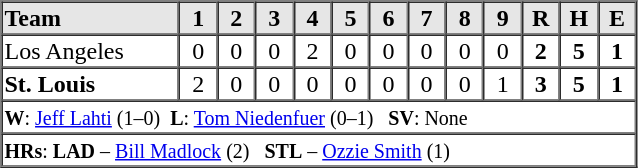<table border=1 cellspacing=0 width=425 style="margin-left:3em;">
<tr style="text-align:center; background-color:#e6e6e6;">
<th align=left width=28%>Team</th>
<th width=6%>1</th>
<th width=6%>2</th>
<th width=6%>3</th>
<th width=6%>4</th>
<th width=6%>5</th>
<th width=6%>6</th>
<th width=6%>7</th>
<th width=6%>8</th>
<th width=6%>9</th>
<th width=6%>R</th>
<th width=6%>H</th>
<th width=6%>E</th>
</tr>
<tr style="text-align:center;">
<td align=left>Los Angeles</td>
<td>0</td>
<td>0</td>
<td>0</td>
<td>2</td>
<td>0</td>
<td>0</td>
<td>0</td>
<td>0</td>
<td>0</td>
<td><strong>2</strong></td>
<td><strong>5</strong></td>
<td><strong>1</strong></td>
</tr>
<tr style="text-align:center;">
<td align=left><strong>St. Louis</strong></td>
<td>2</td>
<td>0</td>
<td>0</td>
<td>0</td>
<td>0</td>
<td>0</td>
<td>0</td>
<td>0</td>
<td>1</td>
<td><strong>3</strong></td>
<td><strong>5</strong></td>
<td><strong>1</strong></td>
</tr>
<tr style="text-align:left;">
<td colspan=13><small><strong>W</strong>: <a href='#'>Jeff Lahti</a> (1–0)  <strong>L</strong>: <a href='#'>Tom Niedenfuer</a> (0–1)   <strong>SV</strong>: None</small></td>
</tr>
<tr style="text-align:left;">
<td colspan=13><small><strong>HRs</strong>: <strong>LAD</strong> – <a href='#'>Bill Madlock</a> (2)   <strong>STL</strong> – <a href='#'>Ozzie Smith</a> (1)</small></td>
</tr>
</table>
